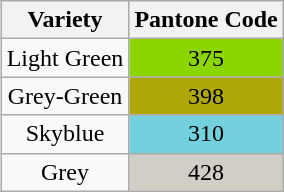<table class="wikitable" style="text-align:center" align="right">
<tr>
<th>Variety</th>
<th>Pantone Code</th>
</tr>
<tr>
<td>Light Green</td>
<td style="background: #8CD600;">375</td>
</tr>
<tr>
<td>Grey-Green</td>
<td style="background: #AFA80A;">398</td>
</tr>
<tr>
<td>Skyblue</td>
<td style="background: #72D1DD;">310</td>
</tr>
<tr>
<td>Grey</td>
<td style="background: #D1CEC6;">428</td>
</tr>
</table>
